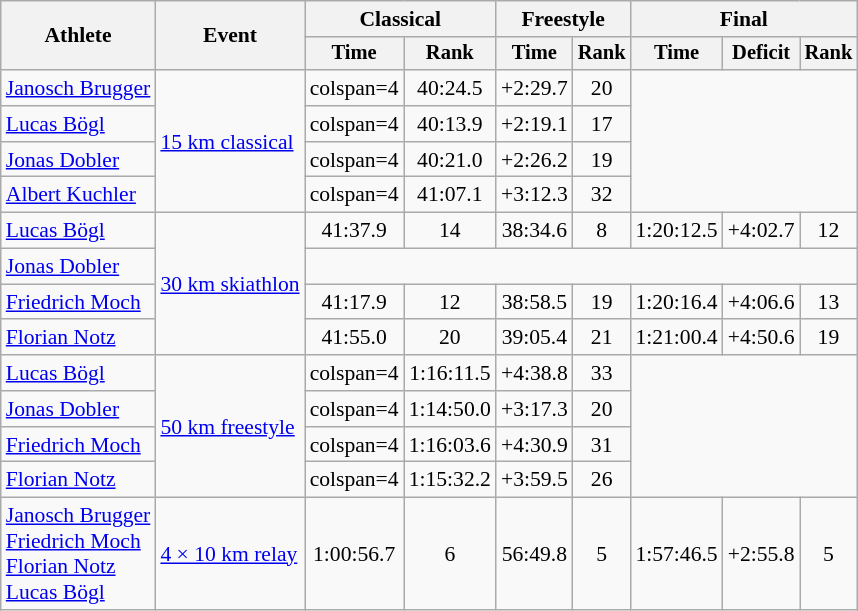<table class="wikitable" style="font-size:90%">
<tr>
<th rowspan=2>Athlete</th>
<th rowspan=2>Event</th>
<th colspan=2>Classical</th>
<th colspan=2>Freestyle</th>
<th colspan=3>Final</th>
</tr>
<tr style="font-size: 95%">
<th>Time</th>
<th>Rank</th>
<th>Time</th>
<th>Rank</th>
<th>Time</th>
<th>Deficit</th>
<th>Rank</th>
</tr>
<tr align=center>
<td align=left><a href='#'>Janosch Brugger</a></td>
<td align=left rowspan=4><a href='#'>15 km classical</a></td>
<td>colspan=4</td>
<td>40:24.5</td>
<td>+2:29.7</td>
<td>20</td>
</tr>
<tr align=center>
<td align=left><a href='#'>Lucas Bögl</a></td>
<td>colspan=4</td>
<td>40:13.9</td>
<td>+2:19.1</td>
<td>17</td>
</tr>
<tr align=center>
<td align=left><a href='#'>Jonas Dobler</a></td>
<td>colspan=4</td>
<td>40:21.0</td>
<td>+2:26.2</td>
<td>19</td>
</tr>
<tr align=center>
<td align=left><a href='#'>Albert Kuchler</a></td>
<td>colspan=4</td>
<td>41:07.1</td>
<td>+3:12.3</td>
<td>32</td>
</tr>
<tr align=center>
<td align=left><a href='#'>Lucas Bögl</a></td>
<td align=left rowspan=4><a href='#'>30 km skiathlon</a></td>
<td>41:37.9</td>
<td>14</td>
<td>38:34.6</td>
<td>8</td>
<td>1:20:12.5</td>
<td>+4:02.7</td>
<td>12</td>
</tr>
<tr align=center>
<td align=left><a href='#'>Jonas Dobler</a></td>
<td colspan=7></td>
</tr>
<tr align=center>
<td align=left><a href='#'>Friedrich Moch</a></td>
<td>41:17.9</td>
<td>12</td>
<td>38:58.5</td>
<td>19</td>
<td>1:20:16.4</td>
<td>+4:06.6</td>
<td>13</td>
</tr>
<tr align=center>
<td align=left><a href='#'>Florian Notz</a></td>
<td>41:55.0</td>
<td>20</td>
<td>39:05.4</td>
<td>21</td>
<td>1:21:00.4</td>
<td>+4:50.6</td>
<td>19</td>
</tr>
<tr align=center>
<td align=left><a href='#'>Lucas Bögl</a></td>
<td align=left rowspan=4><a href='#'>50 km freestyle</a></td>
<td>colspan=4</td>
<td>1:16:11.5</td>
<td>+4:38.8</td>
<td>33</td>
</tr>
<tr align=center>
<td align=left><a href='#'>Jonas Dobler</a></td>
<td>colspan=4</td>
<td>1:14:50.0</td>
<td>+3:17.3</td>
<td>20</td>
</tr>
<tr align=center>
<td align=left><a href='#'>Friedrich Moch</a></td>
<td>colspan=4</td>
<td>1:16:03.6</td>
<td>+4:30.9</td>
<td>31</td>
</tr>
<tr align=center>
<td align=left><a href='#'>Florian Notz</a></td>
<td>colspan=4</td>
<td>1:15:32.2</td>
<td>+3:59.5</td>
<td>26</td>
</tr>
<tr align=center>
<td align=left><a href='#'>Janosch Brugger</a><br><a href='#'>Friedrich Moch</a><br><a href='#'>Florian Notz</a><br><a href='#'>Lucas Bögl</a></td>
<td align=left><a href='#'>4 × 10 km relay</a></td>
<td>1:00:56.7</td>
<td>6</td>
<td>56:49.8</td>
<td>5</td>
<td>1:57:46.5</td>
<td>+2:55.8</td>
<td>5</td>
</tr>
</table>
